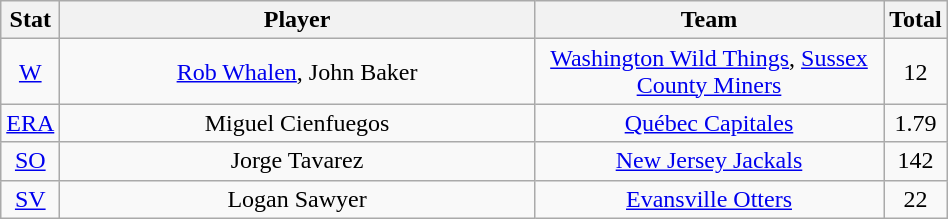<table class="wikitable"  style="width:50%; text-align:center;">
<tr>
<th style="width:5%;">Stat</th>
<th style="width:55%;">Player</th>
<th style="width:55%;">Team</th>
<th style="width:5%;">Total</th>
</tr>
<tr>
<td><a href='#'>W</a></td>
<td><a href='#'>Rob Whalen</a>, John Baker</td>
<td><a href='#'>Washington Wild Things</a>, <a href='#'>Sussex County Miners</a></td>
<td>12</td>
</tr>
<tr>
<td><a href='#'>ERA</a></td>
<td>Miguel Cienfuegos</td>
<td><a href='#'>Québec Capitales</a></td>
<td>1.79</td>
</tr>
<tr>
<td><a href='#'>SO</a></td>
<td>Jorge Tavarez</td>
<td><a href='#'>New Jersey Jackals</a></td>
<td>142</td>
</tr>
<tr>
<td><a href='#'>SV</a></td>
<td>Logan Sawyer</td>
<td><a href='#'>Evansville Otters</a></td>
<td>22</td>
</tr>
</table>
